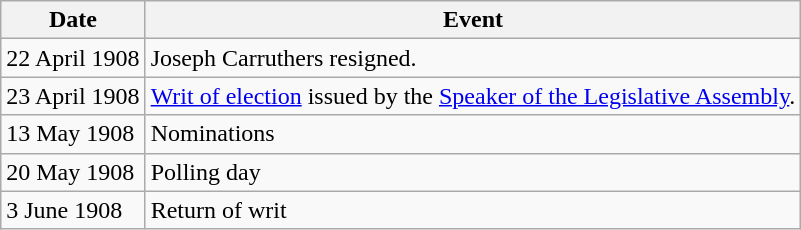<table class="wikitable">
<tr>
<th>Date</th>
<th>Event</th>
</tr>
<tr>
<td>22 April 1908</td>
<td>Joseph Carruthers resigned.</td>
</tr>
<tr>
<td>23 April 1908</td>
<td><a href='#'>Writ of election</a> issued by the <a href='#'>Speaker of the Legislative Assembly</a>.</td>
</tr>
<tr>
<td>13 May 1908</td>
<td>Nominations</td>
</tr>
<tr>
<td>20 May 1908</td>
<td>Polling day</td>
</tr>
<tr>
<td>3 June 1908</td>
<td>Return of writ</td>
</tr>
</table>
